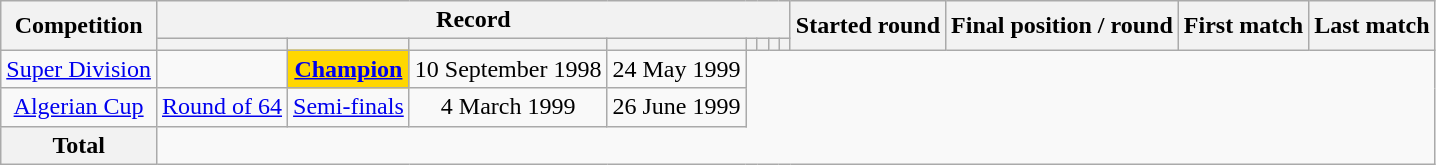<table class="wikitable" style="text-align: center">
<tr>
<th rowspan=2>Competition</th>
<th colspan=8>Record</th>
<th rowspan=2>Started round</th>
<th rowspan=2>Final position / round</th>
<th rowspan=2>First match</th>
<th rowspan=2>Last match</th>
</tr>
<tr>
<th></th>
<th></th>
<th></th>
<th></th>
<th></th>
<th></th>
<th></th>
<th></th>
</tr>
<tr>
<td><a href='#'>Super Division</a><br></td>
<td></td>
<td style="background:gold;"><a href='#'><strong>Champion</strong></a></td>
<td>10 September 1998</td>
<td>24 May 1999</td>
</tr>
<tr>
<td><a href='#'>Algerian Cup</a><br></td>
<td><a href='#'>Round of 64</a></td>
<td><a href='#'>Semi-finals</a></td>
<td>4 March 1999</td>
<td>26 June 1999</td>
</tr>
<tr>
<th>Total<br></th>
</tr>
</table>
